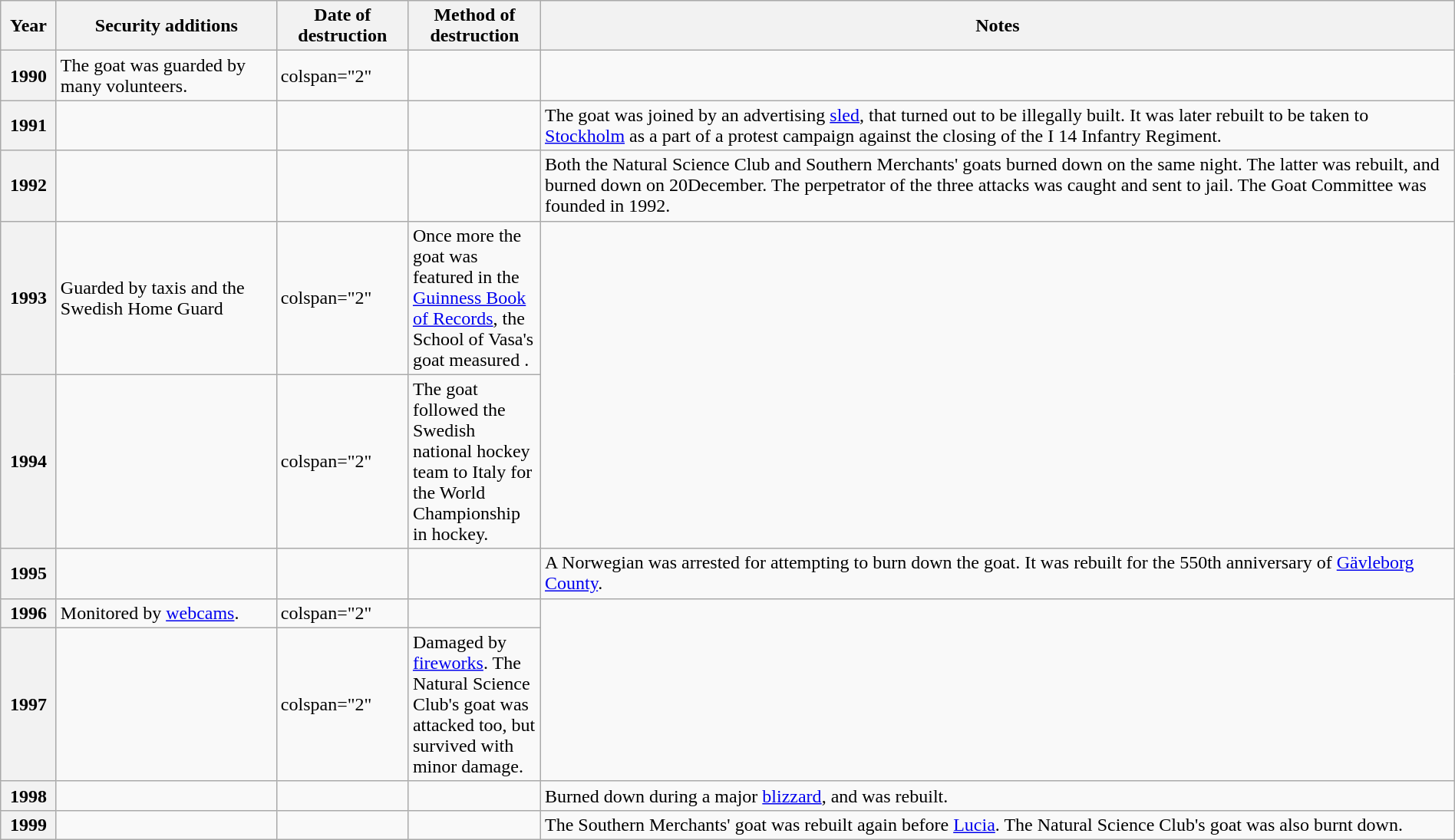<table class="sortable wikitable" style="width: 100%;">
<tr>
<th scope="col" width="40">Year</th>
<th scope="col" width="180">Security additions</th>
<th scope="col" width="105">Date of destruction</th>
<th scope="col" width="105">Method of destruction</th>
<th scope="col" width="770">Notes</th>
</tr>
<tr>
<th scope="row">1990</th>
<td>The goat was guarded by many volunteers.</td>
<td>colspan="2" </td>
<td></td>
</tr>
<tr>
<th scope="row">1991</th>
<td></td>
<td></td>
<td></td>
<td>The goat was joined by an advertising <a href='#'>sled</a>, that turned out to be illegally built. It was later rebuilt to be taken to <a href='#'>Stockholm</a> as a part of a protest campaign against the closing of the I 14 Infantry Regiment.</td>
</tr>
<tr>
<th scope="row">1992</th>
<td></td>
<td></td>
<td></td>
<td>Both the Natural Science Club and Southern Merchants' goats burned down on the same night. The latter was rebuilt, and burned down on 20December. The perpetrator of the three attacks was caught and sent to jail. The Goat Committee was founded in 1992.</td>
</tr>
<tr>
<th scope="row">1993</th>
<td>Guarded by taxis and the Swedish Home Guard</td>
<td>colspan="2" </td>
<td>Once more the goat was featured in the <a href='#'>Guinness Book of Records</a>, the School of Vasa's goat measured .</td>
</tr>
<tr>
<th scope="row">1994</th>
<td></td>
<td>colspan="2" </td>
<td>The goat followed the Swedish national hockey team to Italy for the World Championship in hockey.</td>
</tr>
<tr>
<th scope="row">1995</th>
<td></td>
<td></td>
<td></td>
<td>A Norwegian was arrested for attempting to burn down the goat. It was rebuilt for the 550th anniversary of <a href='#'>Gävleborg County</a>.</td>
</tr>
<tr>
<th scope="row">1996</th>
<td>Monitored by <a href='#'>webcams</a>.</td>
<td>colspan="2" </td>
<td></td>
</tr>
<tr>
<th scope="row">1997</th>
<td></td>
<td>colspan="2" </td>
<td>Damaged by <a href='#'>fireworks</a>. The Natural Science Club's goat was attacked too, but survived with minor damage.</td>
</tr>
<tr>
<th scope="row">1998</th>
<td></td>
<td></td>
<td></td>
<td>Burned down during a major <a href='#'>blizzard</a>, and was rebuilt.</td>
</tr>
<tr>
<th scope="row">1999</th>
<td></td>
<td></td>
<td></td>
<td>The Southern Merchants' goat was rebuilt again before <a href='#'>Lucia</a>. The Natural Science Club's goat was also burnt down.</td>
</tr>
</table>
